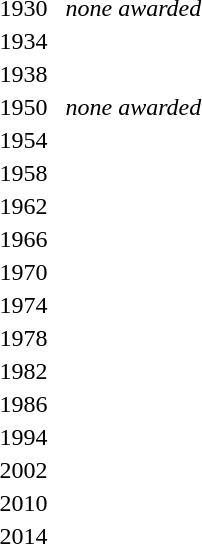<table>
<tr>
<td>1930</td>
<td></td>
<td></td>
<td><em>none awarded</em></td>
</tr>
<tr>
<td>1934</td>
<td></td>
<td></td>
<td></td>
</tr>
<tr>
<td>1938</td>
<td></td>
<td></td>
<td></td>
</tr>
<tr>
<td>1950</td>
<td></td>
<td></td>
<td colspan="2"><em>none awarded</em></td>
</tr>
<tr>
<td>1954</td>
<td></td>
<td></td>
<td></td>
</tr>
<tr>
<td>1958</td>
<td></td>
<td></td>
<td></td>
</tr>
<tr>
<td>1962</td>
<td></td>
<td></td>
<td></td>
</tr>
<tr>
<td>1966</td>
<td></td>
<td></td>
<td></td>
</tr>
<tr>
<td>1970</td>
<td></td>
<td></td>
<td></td>
</tr>
<tr>
<td>1974</td>
<td></td>
<td></td>
<td></td>
</tr>
<tr>
<td>1978</td>
<td></td>
<td></td>
<td></td>
</tr>
<tr>
<td>1982</td>
<td></td>
<td></td>
<td></td>
</tr>
<tr>
<td>1986</td>
<td></td>
<td></td>
<td></td>
</tr>
<tr>
<td>1994</td>
<td></td>
<td></td>
<td></td>
</tr>
<tr>
<td>2002</td>
<td></td>
<td></td>
<td></td>
</tr>
<tr>
<td>2010<br></td>
<td></td>
<td></td>
<td></td>
</tr>
<tr>
<td rowspan=2>2014<br></td>
<td rowspan=2></td>
<td rowspan=2></td>
<td></td>
</tr>
<tr>
<td></td>
</tr>
</table>
